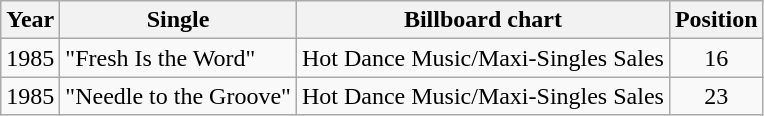<table class="wikitable">
<tr>
<th>Year</th>
<th>Single</th>
<th>Billboard chart</th>
<th>Position</th>
</tr>
<tr>
<td>1985</td>
<td>"Fresh Is the Word"</td>
<td>Hot Dance Music/Maxi-Singles Sales</td>
<td align="center">16</td>
</tr>
<tr>
<td>1985</td>
<td>"Needle to the Groove"</td>
<td>Hot Dance Music/Maxi-Singles Sales</td>
<td align="center">23</td>
</tr>
</table>
